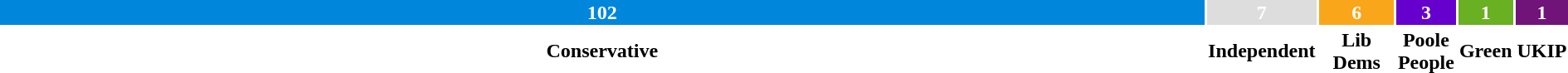<table style="width:100%; text-align:center;">
<tr style="color:white;">
<td style="background:#0087dc; width:85.0%;"><strong>102</strong></td>
<td style="background:#dddddd; width:5.8%;"><strong>7</strong></td>
<td style="background:#faa61a; width:5.0%;"><strong>6</strong></td>
<td style="background:#6600CC; width:2.5%;"><strong>3</strong></td>
<td style="background:#6ab023; width:0.8%;"><strong>1</strong></td>
<td style="background:#70147A; width:0.8%;"><strong>1</strong></td>
</tr>
<tr>
<td><span><strong>Conservative</strong></span></td>
<td><span><strong>Independent</strong></span></td>
<td><span><strong>Lib Dems</strong></span></td>
<td><span><strong>Poole People</strong></span></td>
<td><span><strong>Green</strong></span></td>
<td><span><strong>UKIP</strong></span></td>
</tr>
</table>
